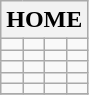<table class="wikitable">
<tr>
<th colspan=4>HOME</th>
</tr>
<tr>
<td></td>
<td></td>
<td></td>
<td></td>
</tr>
<tr>
<td></td>
<td></td>
<td></td>
<td></td>
</tr>
<tr>
<td></td>
<td></td>
<td></td>
<td></td>
</tr>
<tr>
<td></td>
<td></td>
<td></td>
<td></td>
</tr>
<tr>
<td></td>
<td></td>
<td></td>
<td></td>
</tr>
<tr>
</tr>
</table>
